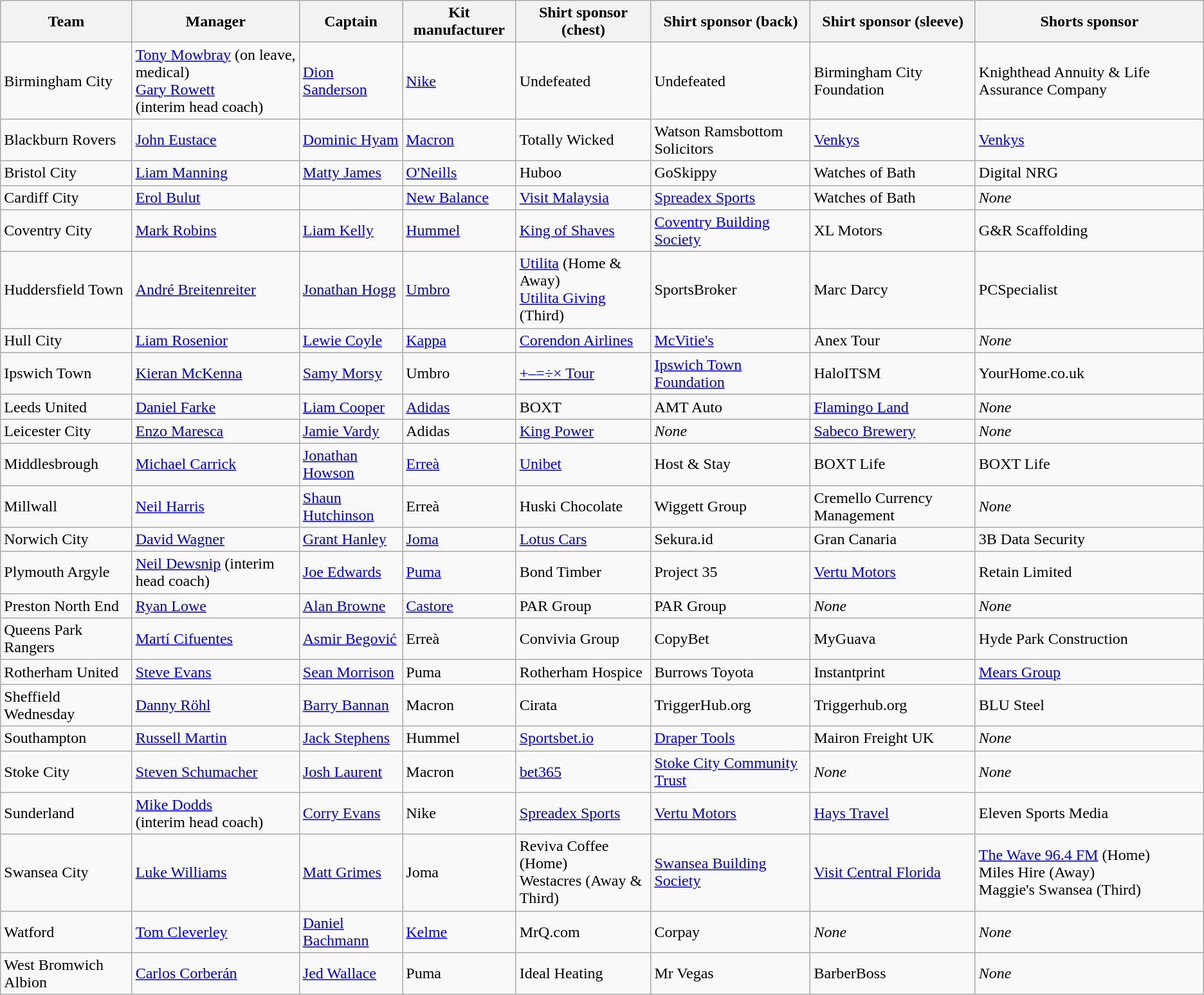<table class="wikitable sortable">
<tr>
<th>Team</th>
<th>Manager</th>
<th>Captain</th>
<th>Kit manufacturer</th>
<th>Shirt sponsor (chest)</th>
<th>Shirt sponsor (back)</th>
<th>Shirt sponsor (sleeve)</th>
<th>Shorts sponsor</th>
</tr>
<tr>
<td>Birmingham City</td>
<td> <a href='#'>Tony Mowbray</a> (on leave, medical)<br> <a href='#'>Gary Rowett</a> <br> (interim head coach)</td>
<td> <a href='#'>Dion Sanderson</a></td>
<td> <a href='#'>Nike</a></td>
<td>Undefeated</td>
<td>Undefeated</td>
<td>Birmingham City Foundation</td>
<td>Knighthead Annuity & Life Assurance Company</td>
</tr>
<tr>
<td>Blackburn Rovers</td>
<td> <a href='#'>John Eustace</a></td>
<td> <a href='#'>Dominic Hyam</a></td>
<td> <a href='#'>Macron</a></td>
<td>Totally Wicked</td>
<td>Watson Ramsbottom Solicitors</td>
<td><a href='#'>Venkys</a></td>
<td><a href='#'>Venkys</a></td>
</tr>
<tr>
<td>Bristol City</td>
<td> <a href='#'>Liam Manning</a></td>
<td> <a href='#'>Matty James</a></td>
<td> <a href='#'>O'Neills</a></td>
<td>Huboo</td>
<td>GoSkippy</td>
<td>Watches of Bath</td>
<td>Digital NRG</td>
</tr>
<tr>
<td>Cardiff City</td>
<td> <a href='#'>Erol Bulut</a></td>
<td> </td>
<td> <a href='#'>New Balance</a></td>
<td><a href='#'>Visit Malaysia</a></td>
<td><a href='#'>Spreadex Sports</a></td>
<td>Watches of Bath</td>
<td><em>None</em></td>
</tr>
<tr>
<td>Coventry City</td>
<td> <a href='#'>Mark Robins</a></td>
<td> <a href='#'>Liam Kelly</a></td>
<td> <a href='#'>Hummel</a></td>
<td><a href='#'>King of Shaves</a></td>
<td><a href='#'>Coventry Building Society</a></td>
<td>XL Motors</td>
<td>G&R Scaffolding</td>
</tr>
<tr>
<td>Huddersfield Town</td>
<td> <a href='#'>André Breitenreiter</a></td>
<td> <a href='#'>Jonathan Hogg</a></td>
<td> <a href='#'>Umbro</a></td>
<td><a href='#'>Utilita</a> (Home & Away)<br><a href='#'>Utilita Giving</a> (Third)</td>
<td>SportsBroker</td>
<td>Marc Darcy</td>
<td>PCSpecialist</td>
</tr>
<tr>
<td>Hull City</td>
<td> <a href='#'>Liam Rosenior</a></td>
<td> <a href='#'>Lewie Coyle</a></td>
<td> <a href='#'>Kappa</a></td>
<td><a href='#'>Corendon Airlines</a></td>
<td><a href='#'>McVitie's</a></td>
<td>Anex Tour</td>
<td><em>None</em></td>
</tr>
<tr>
<td>Ipswich Town</td>
<td> <a href='#'>Kieran McKenna</a></td>
<td> <a href='#'>Samy Morsy</a></td>
<td> Umbro</td>
<td><a href='#'>+–=÷× Tour</a></td>
<td><a href='#'>Ipswich Town Foundation</a></td>
<td>HaloITSM</td>
<td>YourHome.co.uk</td>
</tr>
<tr>
<td>Leeds United</td>
<td> <a href='#'>Daniel Farke</a></td>
<td> <a href='#'>Liam Cooper</a></td>
<td> <a href='#'>Adidas</a></td>
<td>BOXT</td>
<td>AMT Auto</td>
<td><a href='#'>Flamingo Land</a></td>
<td><em>None</em></td>
</tr>
<tr>
<td>Leicester City</td>
<td> <a href='#'>Enzo Maresca</a></td>
<td> <a href='#'>Jamie Vardy</a></td>
<td> Adidas</td>
<td><a href='#'>King Power</a></td>
<td><em>None</em></td>
<td><a href='#'>Sabeco Brewery</a></td>
<td><em>None</em></td>
</tr>
<tr>
<td>Middlesbrough</td>
<td> <a href='#'>Michael Carrick</a></td>
<td> <a href='#'>Jonathan Howson</a></td>
<td> <a href='#'>Erreà</a></td>
<td><a href='#'>Unibet</a></td>
<td>Host & Stay</td>
<td>BOXT Life</td>
<td>BOXT Life</td>
</tr>
<tr>
<td>Millwall</td>
<td> <a href='#'>Neil Harris</a></td>
<td> <a href='#'>Shaun Hutchinson</a></td>
<td> Erreà</td>
<td>Huski Chocolate</td>
<td>Wiggett Group</td>
<td>Cremello Currency Management</td>
<td><em>None</em></td>
</tr>
<tr>
<td>Norwich City</td>
<td> <a href='#'>David Wagner</a></td>
<td> <a href='#'>Grant Hanley</a></td>
<td> <a href='#'>Joma</a></td>
<td><a href='#'>Lotus Cars</a></td>
<td>Sekura.id</td>
<td>Gran Canaria</td>
<td>3B Data Security</td>
</tr>
<tr>
<td>Plymouth Argyle</td>
<td> <a href='#'>Neil Dewsnip</a> (interim head coach)</td>
<td> <a href='#'>Joe Edwards</a></td>
<td> <a href='#'>Puma</a></td>
<td>Bond Timber</td>
<td>Project 35</td>
<td><a href='#'>Vertu Motors</a></td>
<td>Retain Limited</td>
</tr>
<tr>
<td>Preston North End</td>
<td> <a href='#'>Ryan Lowe</a></td>
<td> <a href='#'>Alan Browne</a></td>
<td> <a href='#'>Castore</a></td>
<td>PAR Group</td>
<td>PAR Group</td>
<td><em>None</em></td>
<td><em>None</em></td>
</tr>
<tr>
<td>Queens Park Rangers</td>
<td> <a href='#'>Martí Cifuentes</a></td>
<td> <a href='#'>Asmir Begović</a></td>
<td> Erreà</td>
<td>Convivia Group</td>
<td>CopyBet</td>
<td>MyGuava</td>
<td>Hyde Park Construction</td>
</tr>
<tr>
<td>Rotherham United</td>
<td> <a href='#'>Steve Evans</a></td>
<td> <a href='#'>Sean Morrison</a></td>
<td> Puma</td>
<td>Rotherham Hospice</td>
<td>Burrows Toyota</td>
<td>Instantprint</td>
<td><a href='#'>Mears Group</a></td>
</tr>
<tr>
<td>Sheffield Wednesday</td>
<td> <a href='#'>Danny Röhl</a></td>
<td> <a href='#'>Barry Bannan</a></td>
<td> Macron</td>
<td>Cirata</td>
<td>TriggerHub.org</td>
<td>Triggerhub.org</td>
<td>BLU Steel</td>
</tr>
<tr>
<td>Southampton</td>
<td> <a href='#'>Russell Martin</a></td>
<td> <a href='#'>Jack Stephens</a></td>
<td> Hummel</td>
<td><a href='#'>Sportsbet.io</a></td>
<td><a href='#'>Draper Tools</a></td>
<td>Mairon Freight UK</td>
<td><em>None</em></td>
</tr>
<tr>
<td>Stoke City</td>
<td> <a href='#'>Steven Schumacher</a></td>
<td> <a href='#'>Josh Laurent</a></td>
<td> Macron</td>
<td><a href='#'>bet365</a></td>
<td><a href='#'>Stoke City Community Trust</a></td>
<td><em>None</em></td>
<td><em>None</em></td>
</tr>
<tr>
<td>Sunderland</td>
<td> <a href='#'>Mike Dodds</a> <br> (interim head coach)</td>
<td> <a href='#'>Corry Evans</a></td>
<td> Nike</td>
<td><a href='#'>Spreadex Sports</a></td>
<td><a href='#'>Vertu Motors</a></td>
<td><a href='#'>Hays Travel</a></td>
<td>Eleven Sports Media</td>
</tr>
<tr>
<td>Swansea City</td>
<td> <a href='#'>Luke Williams</a></td>
<td> <a href='#'>Matt Grimes</a></td>
<td> Joma</td>
<td>Reviva Coffee (Home)<br>Westacres (Away & Third)</td>
<td><a href='#'>Swansea Building Society</a></td>
<td><a href='#'>Visit Central Florida</a></td>
<td><a href='#'>The Wave 96.4 FM</a> (Home)<br>Miles Hire (Away)<br>Maggie's Swansea (Third)</td>
</tr>
<tr>
<td>Watford</td>
<td> <a href='#'>Tom Cleverley</a></td>
<td> <a href='#'>Daniel Bachmann</a></td>
<td> <a href='#'>Kelme</a></td>
<td>MrQ.com</td>
<td>Corpay</td>
<td><em>None</em></td>
<td><em>None</em></td>
</tr>
<tr>
<td>West Bromwich Albion</td>
<td> <a href='#'>Carlos Corberán</a></td>
<td> <a href='#'>Jed Wallace</a></td>
<td> Puma</td>
<td>Ideal Heating</td>
<td>Mr Vegas</td>
<td>BarberBoss</td>
<td><em>None</em></td>
</tr>
</table>
